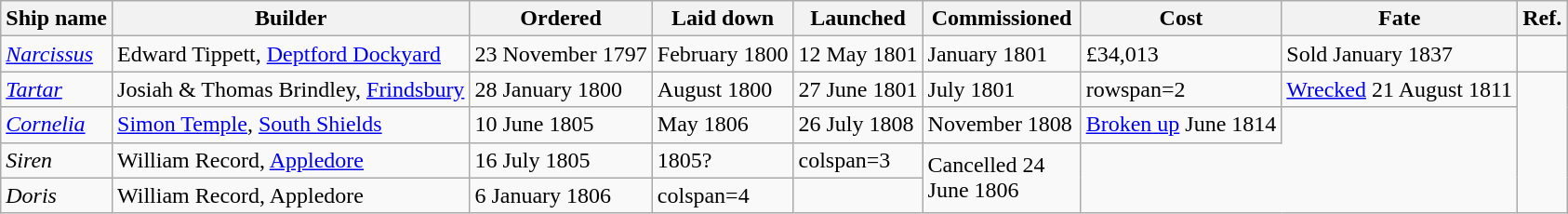<table class="wikitable">
<tr>
<th>Ship name</th>
<th>Builder</th>
<th>Ordered</th>
<th>Laid down</th>
<th>Launched</th>
<th scope="col" style="width:106px;">Commissioned</th>
<th>Cost</th>
<th>Fate</th>
<th>Ref.</th>
</tr>
<tr>
<td><a href='#'><em>Narcissus</em></a></td>
<td>Edward Tippett, <a href='#'>Deptford Dockyard</a></td>
<td>23 November 1797</td>
<td>February 1800</td>
<td>12 May 1801</td>
<td>January 1801</td>
<td>£34,013</td>
<td>Sold January 1837</td>
<td></td>
</tr>
<tr>
<td><a href='#'><em>Tartar</em></a></td>
<td>Josiah & Thomas Brindley, <a href='#'>Frindsbury</a></td>
<td>28 January 1800</td>
<td>August 1800</td>
<td>27 June 1801</td>
<td>July 1801</td>
<td>rowspan=2 </td>
<td><a href='#'>Wrecked</a> 21 August 1811</td>
<td rowspan=4></td>
</tr>
<tr>
<td><a href='#'><em>Cornelia</em></a></td>
<td><a href='#'>Simon Temple</a>, <a href='#'>South Shields</a></td>
<td>10 June 1805</td>
<td>May 1806</td>
<td>26 July 1808</td>
<td>November 1808</td>
<td><a href='#'>Broken up</a> June 1814</td>
</tr>
<tr>
<td><em>Siren</em></td>
<td>William Record, <a href='#'>Appledore</a></td>
<td>16 July 1805</td>
<td>1805?</td>
<td>colspan=3 </td>
<td rowspan=2>Cancelled 24 June 1806</td>
</tr>
<tr>
<td><em>Doris</em></td>
<td>William Record, Appledore</td>
<td>6 January 1806</td>
<td>colspan=4 </td>
</tr>
</table>
